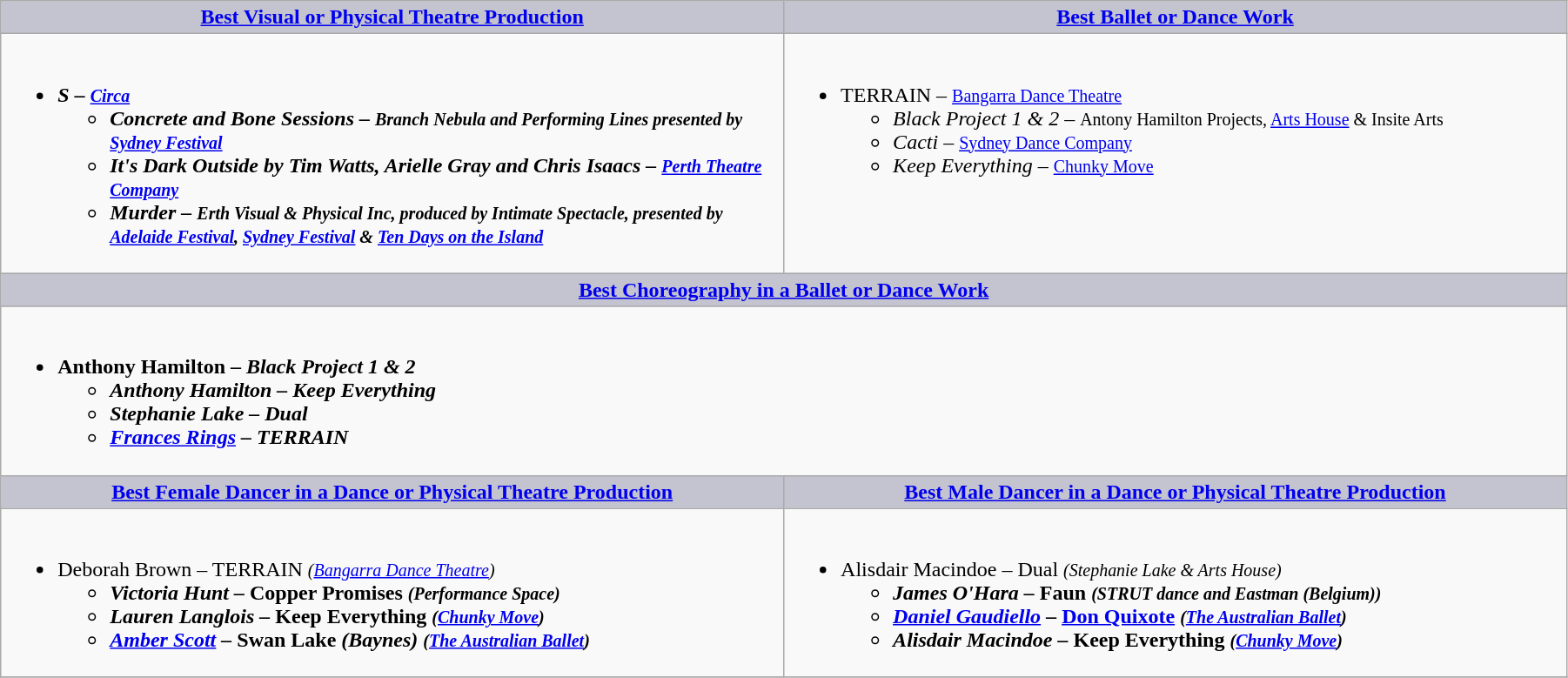<table class=wikitable width="95%" border="1" cellpadding="5" cellspacing="0" align="centre">
<tr>
<th style="background:#C4C3D0;width:50%"><a href='#'>Best Visual or Physical Theatre Production</a></th>
<th style="background:#C4C3D0;width:50%"><a href='#'>Best Ballet or Dance Work</a></th>
</tr>
<tr>
<td valign="top"><br><ul><li><strong><em>S<em> – <small><a href='#'>Circa</a></small><strong><ul><li></em>Concrete and Bone Sessions<em> – <small>Branch Nebula and Performing Lines presented by <a href='#'>Sydney Festival</a></small></li><li></em>It's Dark Outside<em> by Tim Watts, Arielle Gray and Chris Isaacs – <small><a href='#'>Perth Theatre Company</a></small></li><li></em>Murder<em> – <small>Erth Visual & Physical Inc, produced by Intimate Spectacle, presented by <a href='#'>Adelaide Festival</a>, <a href='#'>Sydney Festival</a> & <a href='#'>Ten Days on the Island</a></small></li></ul></li></ul></td>
<td valign="top"><br><ul><li></em></strong>TERRAIN</em> – <small><a href='#'>Bangarra Dance Theatre</a></small></strong><ul><li><em>Black Project 1 & 2</em> – <small>Antony Hamilton Projects, <a href='#'>Arts House</a> & Insite Arts</small></li><li><em>Cacti</em> – <small><a href='#'>Sydney Dance Company</a></small></li><li><em>Keep Everything</em> – <small><a href='#'>Chunky Move</a></small></li></ul></li></ul></td>
</tr>
<tr>
<th colspan="2" style="background:#C4C3D0;"><a href='#'>Best Choreography in a Ballet or Dance Work</a></th>
</tr>
<tr>
<td colspan=2 valign="top"><br><ul><li><strong>Anthony Hamilton – <em>Black Project 1 & 2<strong><em><ul><li>Anthony Hamilton – </em>Keep Everything<em></li><li>Stephanie Lake – </em>Dual<em></li><li><a href='#'>Frances Rings</a> – </em>TERRAIN<em></li></ul></li></ul></td>
</tr>
<tr>
<th style="background:#C4C3D0;width:50%"><a href='#'>Best Female Dancer in a Dance or Physical Theatre Production</a></th>
<th style="background:#C4C3D0;width:50%"><a href='#'>Best Male Dancer in a Dance or Physical Theatre Production</a></th>
</tr>
<tr>
<td valign="top"><br><ul><li></strong>Deborah Brown – </em>TERRAIN<em> <small>(<a href='#'>Bangarra Dance Theatre</a>)</small><strong><ul><li>Victoria Hunt – </em>Copper Promises<em> <small>(Performance Space)</small></li><li>Lauren Langlois – </em>Keep Everything<em> <small>(<a href='#'>Chunky Move</a>)</small></li><li><a href='#'>Amber Scott</a> – </em>Swan Lake<em> (Baynes) <small>(<a href='#'>The Australian Ballet</a>)</small></li></ul></li></ul></td>
<td valign="top"><br><ul><li></strong>Alisdair Macindoe – </em>Dual<em> <small>(Stephanie Lake & Arts House)</small><strong><ul><li>James O'Hara – </em>Faun<em> <small>(STRUT dance and Eastman (Belgium))</small></li><li><a href='#'>Daniel Gaudiello</a> – </em><a href='#'>Don Quixote</a><em> <small>(<a href='#'>The Australian Ballet</a>)</small></li><li>Alisdair Macindoe – </em>Keep Everything<em> <small>(<a href='#'>Chunky Move</a>)</small></li></ul></li></ul></td>
</tr>
<tr>
</tr>
</table>
